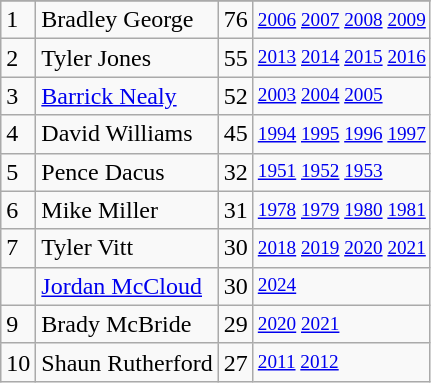<table class="wikitable">
<tr>
</tr>
<tr>
<td>1</td>
<td>Bradley George</td>
<td>76</td>
<td style="font-size:80%;"><a href='#'>2006</a> <a href='#'>2007</a> <a href='#'>2008</a> <a href='#'>2009</a></td>
</tr>
<tr>
<td>2</td>
<td>Tyler Jones</td>
<td>55</td>
<td style="font-size:80%;"><a href='#'>2013</a> <a href='#'>2014</a> <a href='#'>2015</a> <a href='#'>2016</a></td>
</tr>
<tr>
<td>3</td>
<td><a href='#'>Barrick Nealy</a></td>
<td>52</td>
<td style="font-size:80%;"><a href='#'>2003</a> <a href='#'>2004</a> <a href='#'>2005</a></td>
</tr>
<tr>
<td>4</td>
<td>David Williams</td>
<td>45</td>
<td style="font-size:80%;"><a href='#'>1994</a> <a href='#'>1995</a> <a href='#'>1996</a> <a href='#'>1997</a></td>
</tr>
<tr>
<td>5</td>
<td>Pence Dacus</td>
<td>32</td>
<td style="font-size:80%;"><a href='#'>1951</a> <a href='#'>1952</a> <a href='#'>1953</a></td>
</tr>
<tr>
<td>6</td>
<td>Mike Miller</td>
<td>31</td>
<td style="font-size:80%;"><a href='#'>1978</a> <a href='#'>1979</a> <a href='#'>1980</a> <a href='#'>1981</a></td>
</tr>
<tr>
<td>7</td>
<td>Tyler Vitt</td>
<td>30</td>
<td style="font-size:80%;"><a href='#'>2018</a> <a href='#'>2019</a> <a href='#'>2020</a> <a href='#'>2021</a></td>
</tr>
<tr>
<td></td>
<td><a href='#'>Jordan McCloud</a></td>
<td>30</td>
<td style="font-size:80%;"><a href='#'>2024</a></td>
</tr>
<tr>
<td>9</td>
<td>Brady McBride</td>
<td>29</td>
<td style="font-size:80%;"><a href='#'>2020</a> <a href='#'>2021</a></td>
</tr>
<tr>
<td>10</td>
<td>Shaun Rutherford</td>
<td>27</td>
<td style="font-size:80%;"><a href='#'>2011</a> <a href='#'>2012</a></td>
</tr>
</table>
